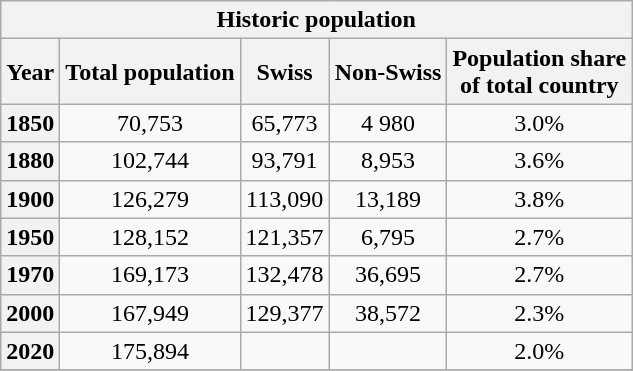<table class="wikitable collapsible">
<tr>
<th colspan="5">Historic population</th>
</tr>
<tr>
<th>Year</th>
<th>Total population</th>
<th>Swiss</th>
<th>Non-Swiss</th>
<th>Population share <br>of total country</th>
</tr>
<tr>
<th scope="row">1850</th>
<td rowspan="1" align="center">70,753</td>
<td rowspan="1" align="center">65,773</td>
<td rowspan="1" align="center">4 980</td>
<td align="center">3.0%</td>
</tr>
<tr>
<th>1880</th>
<td rowspan="1" align="center">102,744</td>
<td rowspan="1" align="center">93,791</td>
<td rowspan="1" align="center">8,953</td>
<td align="center"align="center">3.6%</td>
</tr>
<tr>
<th scope="row">1900</th>
<td rowspan="1" align="center">126,279</td>
<td rowspan="1" align="center">113,090</td>
<td rowspan="1" align="center">13,189</td>
<td align="center">3.8%</td>
</tr>
<tr>
<th scope="row">1950</th>
<td rowspan="1" align="center">128,152</td>
<td rowspan="1" align="center">121,357</td>
<td rowspan="1" align="center">6,795</td>
<td align="center">2.7%</td>
</tr>
<tr>
<th scope="row">1970</th>
<td rowspan="1" align="center">169,173</td>
<td rowspan="1" align="center">132,478</td>
<td rowspan="1" align="center">36,695</td>
<td align="center">2.7%</td>
</tr>
<tr>
<th>2000</th>
<td align="center">167,949</td>
<td align="center">129,377</td>
<td rowspan="1" align="center">38,572</td>
<td align="center">2.3%</td>
</tr>
<tr>
<th scope="row">2020</th>
<td align="center">175,894</td>
<td align="center"></td>
<td align="center"></td>
<td align="center">2.0%</td>
</tr>
<tr>
</tr>
</table>
